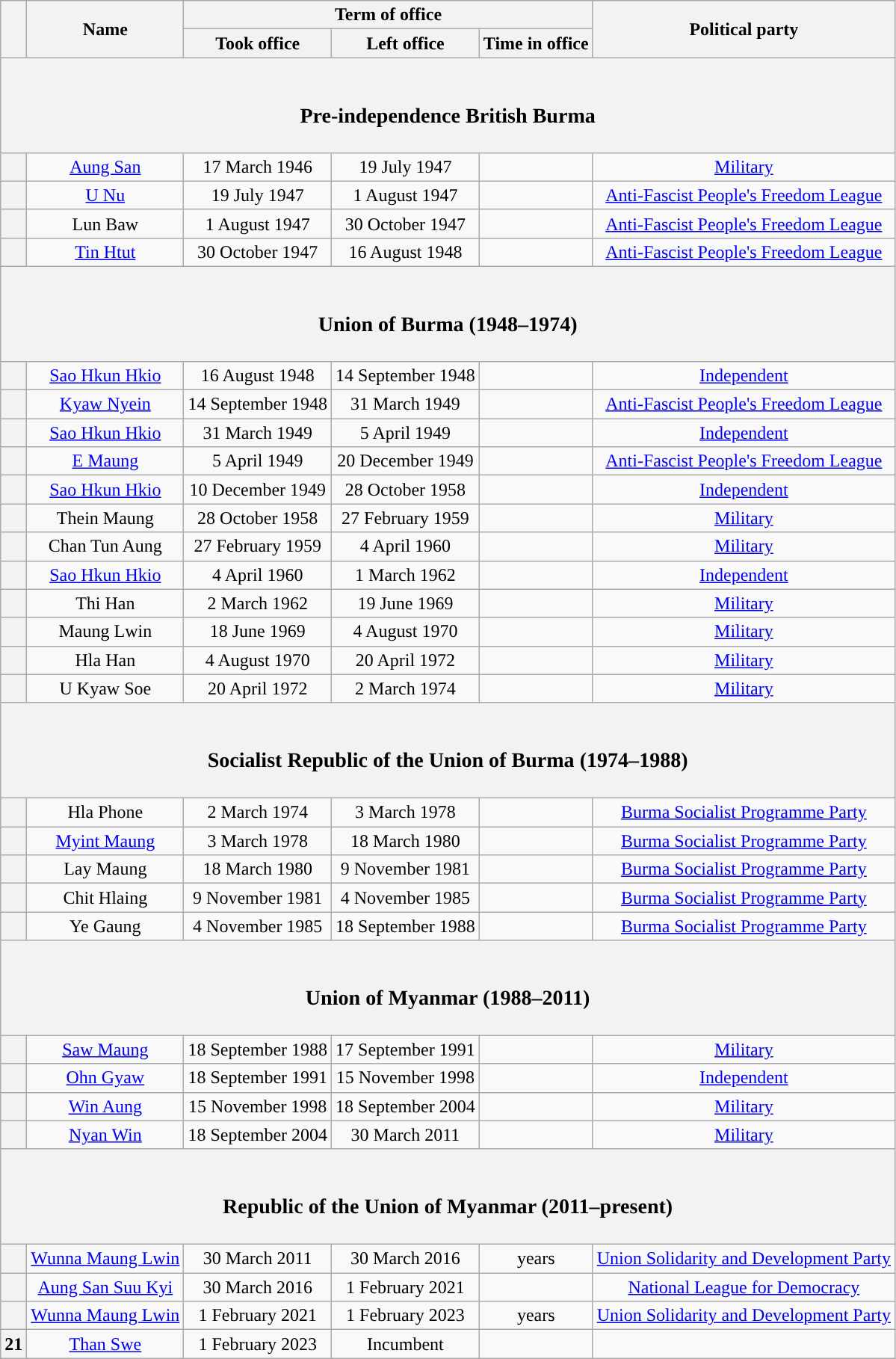<table class="wikitable" style="text-align:center">
<tr>
<th rowspan="2"></th>
<th rowspan="2">Name</th>
<th colspan="3">Term of office</th>
<th rowspan="2">Political party</th>
</tr>
<tr>
<th>Took office</th>
<th>Left office</th>
<th>Time in office</th>
</tr>
<tr>
<th colspan="6"><br><h3>Pre-independence British Burma</h3></th>
</tr>
<tr>
<th style="background:"></th>
<td><a href='#'>Aung San</a></td>
<td>17 March 1946</td>
<td>19 July 1947</td>
<td></td>
<td><a href='#'>Military</a></td>
</tr>
<tr>
<th style="background:"></th>
<td><a href='#'>U Nu</a></td>
<td>19 July 1947</td>
<td>1 August 1947</td>
<td></td>
<td><a href='#'>Anti-Fascist People's Freedom League</a></td>
</tr>
<tr>
<th style="background:"></th>
<td>Lun Baw</td>
<td>1 August 1947</td>
<td>30 October 1947</td>
<td></td>
<td><a href='#'>Anti-Fascist People's Freedom League</a></td>
</tr>
<tr>
<th style="background:"></th>
<td><a href='#'>Tin Htut</a></td>
<td>30 October 1947</td>
<td>16 August 1948</td>
<td></td>
<td><a href='#'>Anti-Fascist People's Freedom League</a></td>
</tr>
<tr>
<th colspan="6"><br><h3>Union of Burma (1948–1974)</h3></th>
</tr>
<tr>
<th style="background:"></th>
<td><a href='#'>Sao Hkun Hkio</a></td>
<td>16 August 1948</td>
<td>14 September 1948</td>
<td></td>
<td><a href='#'>Independent</a></td>
</tr>
<tr>
<th style="background:"></th>
<td><a href='#'>Kyaw Nyein</a></td>
<td>14 September 1948</td>
<td>31 March 1949</td>
<td></td>
<td><a href='#'>Anti-Fascist People's Freedom League</a></td>
</tr>
<tr>
<th style="background:"></th>
<td><a href='#'>Sao Hkun Hkio</a></td>
<td>31 March 1949</td>
<td>5 April 1949</td>
<td></td>
<td><a href='#'>Independent</a></td>
</tr>
<tr>
<th style="background:"></th>
<td><a href='#'>E Maung</a></td>
<td>5 April 1949</td>
<td>20 December 1949</td>
<td></td>
<td><a href='#'>Anti-Fascist People's Freedom League</a></td>
</tr>
<tr>
<th style="background:"></th>
<td><a href='#'>Sao Hkun Hkio</a></td>
<td>10 December 1949</td>
<td>28 October 1958</td>
<td></td>
<td><a href='#'>Independent</a></td>
</tr>
<tr>
<th style="background:"></th>
<td>Thein Maung</td>
<td>28 October 1958</td>
<td>27 February 1959</td>
<td></td>
<td><a href='#'>Military</a></td>
</tr>
<tr>
<th style="background:"></th>
<td>Chan Tun Aung</td>
<td>27 February 1959</td>
<td>4 April 1960</td>
<td></td>
<td><a href='#'>Military</a></td>
</tr>
<tr>
<th style="background:"></th>
<td><a href='#'>Sao Hkun Hkio</a></td>
<td>4 April 1960</td>
<td>1 March 1962</td>
<td></td>
<td><a href='#'>Independent</a></td>
</tr>
<tr>
<th style="background:"></th>
<td>Thi Han</td>
<td>2 March 1962</td>
<td>19 June 1969</td>
<td></td>
<td><a href='#'>Military</a></td>
</tr>
<tr>
<th style="background:"></th>
<td>Maung Lwin</td>
<td>18 June 1969</td>
<td>4 August 1970</td>
<td></td>
<td><a href='#'>Military</a></td>
</tr>
<tr>
<th style="background:"></th>
<td>Hla Han</td>
<td>4 August 1970</td>
<td>20 April 1972</td>
<td></td>
<td><a href='#'>Military</a></td>
</tr>
<tr>
<th style="background:"></th>
<td>U Kyaw Soe</td>
<td>20 April 1972</td>
<td>2 March 1974</td>
<td></td>
<td><a href='#'>Military</a></td>
</tr>
<tr>
<th colspan="6"><br><h3>Socialist Republic of the Union of Burma (1974–1988)</h3></th>
</tr>
<tr>
<th style="background:"></th>
<td>Hla Phone</td>
<td>2 March 1974</td>
<td>3 March 1978</td>
<td></td>
<td><a href='#'>Burma Socialist Programme Party</a></td>
</tr>
<tr>
<th style="background:"></th>
<td><a href='#'>Myint Maung</a></td>
<td>3 March 1978</td>
<td>18 March 1980</td>
<td></td>
<td><a href='#'>Burma Socialist Programme Party</a></td>
</tr>
<tr>
<th style="background:"></th>
<td>Lay Maung</td>
<td>18 March 1980</td>
<td>9 November 1981</td>
<td></td>
<td><a href='#'>Burma Socialist Programme Party</a></td>
</tr>
<tr>
<th style="background:"></th>
<td>Chit Hlaing</td>
<td>9 November 1981</td>
<td>4 November 1985</td>
<td></td>
<td><a href='#'>Burma Socialist Programme Party</a></td>
</tr>
<tr>
<th style="background:"></th>
<td>Ye Gaung</td>
<td>4 November 1985</td>
<td>18 September 1988</td>
<td></td>
<td><a href='#'>Burma Socialist Programme Party</a></td>
</tr>
<tr>
<th colspan="6"><br><h3>Union of Myanmar (1988–2011)</h3></th>
</tr>
<tr>
<th style="background:"></th>
<td><a href='#'>Saw Maung</a></td>
<td>18 September 1988</td>
<td>17 September 1991</td>
<td></td>
<td><a href='#'>Military</a></td>
</tr>
<tr>
<th style="background:"></th>
<td><a href='#'>Ohn Gyaw</a></td>
<td>18 September 1991</td>
<td>15 November 1998</td>
<td></td>
<td><a href='#'>Independent</a></td>
</tr>
<tr>
<th style="background:"></th>
<td><a href='#'>Win Aung</a></td>
<td>15 November 1998</td>
<td>18 September 2004</td>
<td></td>
<td><a href='#'>Military</a></td>
</tr>
<tr>
<th style="background:"></th>
<td><a href='#'>Nyan Win</a></td>
<td>18 September 2004</td>
<td>30 March 2011</td>
<td></td>
<td><a href='#'>Military</a></td>
</tr>
<tr>
<th colspan="6"><br><h3>Republic of the Union of Myanmar (2011–present)</h3></th>
</tr>
<tr>
<th style="background:"></th>
<td><a href='#'>Wunna Maung Lwin</a></td>
<td>30 March 2011</td>
<td>30 March 2016</td>
<td> years</td>
<td><a href='#'>Union Solidarity and Development Party</a></td>
</tr>
<tr>
<th style="background:"></th>
<td><a href='#'>Aung San Suu Kyi</a></td>
<td>30 March 2016</td>
<td>1 February 2021</td>
<td></td>
<td><a href='#'>National League for Democracy</a></td>
</tr>
<tr>
<th style="background:"></th>
<td><a href='#'>Wunna Maung Lwin</a></td>
<td>1 February 2021</td>
<td>1 February 2023</td>
<td> years</td>
<td><a href='#'>Union Solidarity and Development Party</a></td>
</tr>
<tr>
<th>21</th>
<td><a href='#'>Than Swe</a></td>
<td>1 February 2023</td>
<td>Incumbent</td>
<td></td>
<td></td>
</tr>
</table>
